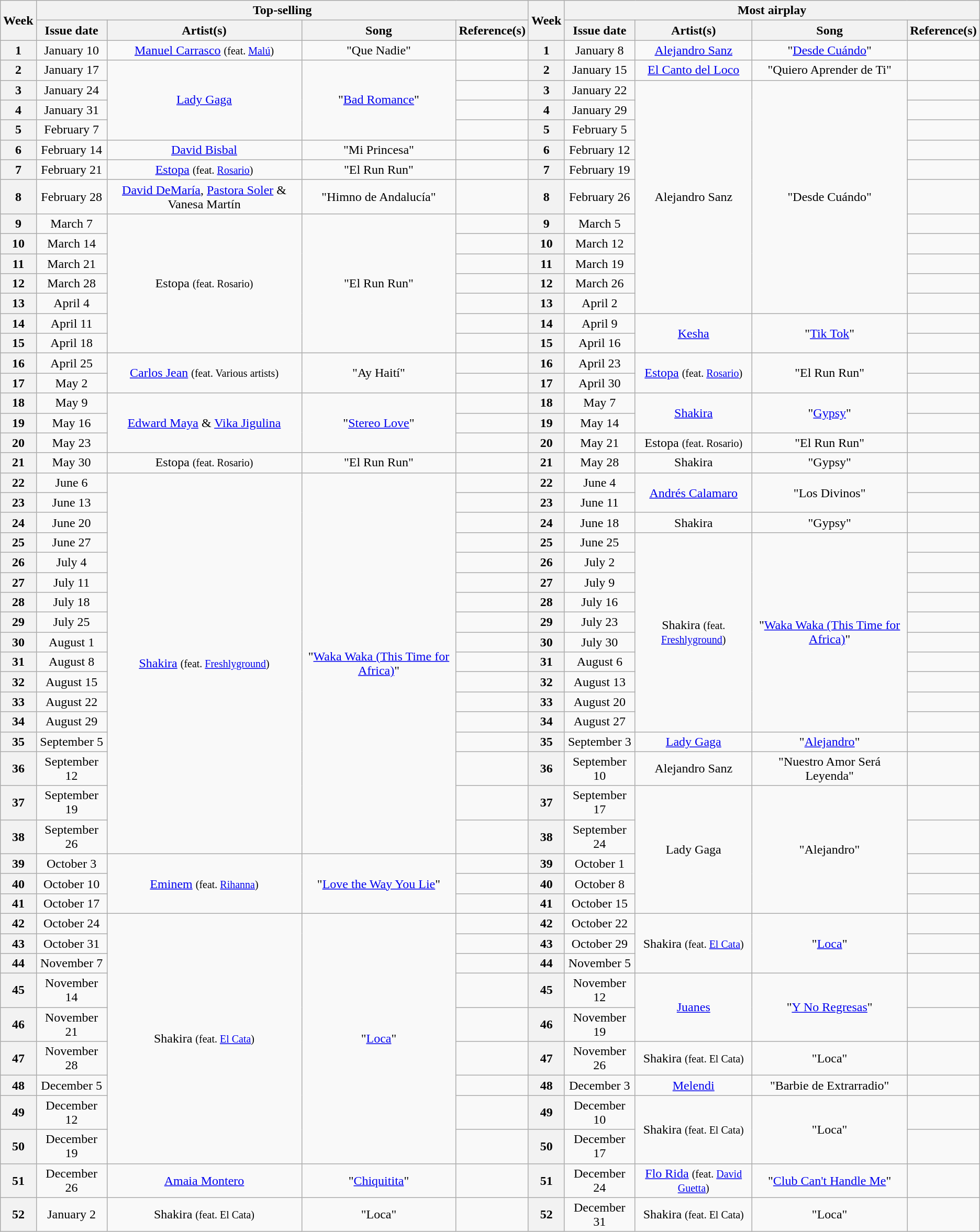<table class="wikitable" style="text-align:Center">
<tr>
<th rowspan="2">Week</th>
<th colspan="4">Top-selling</th>
<th rowspan="2">Week</th>
<th colspan="4">Most airplay</th>
</tr>
<tr>
<th>Issue date</th>
<th>Artist(s)</th>
<th>Song</th>
<th>Reference(s)</th>
<th>Issue date</th>
<th>Artist(s)</th>
<th>Song</th>
<th>Reference(s)</th>
</tr>
<tr>
<th>1</th>
<td>January 10</td>
<td><a href='#'>Manuel Carrasco</a> <small>(feat. <a href='#'>Malú</a>)</small></td>
<td>"Que Nadie"</td>
<td></td>
<th>1</th>
<td>January 8</td>
<td><a href='#'>Alejandro Sanz</a></td>
<td>"<a href='#'>Desde Cuándo</a>"</td>
<td></td>
</tr>
<tr>
<th>2</th>
<td>January 17</td>
<td rowspan="4"><a href='#'>Lady Gaga</a></td>
<td rowspan="4">"<a href='#'>Bad Romance</a>"</td>
<td></td>
<th>2</th>
<td>January 15</td>
<td><a href='#'>El Canto del Loco</a></td>
<td>"Quiero Aprender de Ti"</td>
<td></td>
</tr>
<tr>
<th>3</th>
<td>January 24</td>
<td></td>
<th>3</th>
<td>January 22</td>
<td rowspan="11">Alejandro Sanz</td>
<td rowspan="11">"Desde Cuándo"</td>
<td></td>
</tr>
<tr>
<th>4</th>
<td>January 31</td>
<td></td>
<th>4</th>
<td>January 29</td>
<td></td>
</tr>
<tr>
<th>5</th>
<td>February 7</td>
<td></td>
<th>5</th>
<td>February 5</td>
<td></td>
</tr>
<tr>
<th>6</th>
<td>February 14</td>
<td><a href='#'>David Bisbal</a></td>
<td>"Mi Princesa"</td>
<td></td>
<th>6</th>
<td>February 12</td>
<td></td>
</tr>
<tr>
<th>7</th>
<td>February 21</td>
<td><a href='#'>Estopa</a> <small>(feat. <a href='#'>Rosario</a>)</small></td>
<td>"El Run Run"</td>
<td></td>
<th>7</th>
<td>February 19</td>
<td></td>
</tr>
<tr>
<th>8</th>
<td>February 28</td>
<td><a href='#'>David DeMaría</a>, <a href='#'>Pastora Soler</a> & Vanesa Martín</td>
<td>"Himno de Andalucía"</td>
<td></td>
<th>8</th>
<td>February 26</td>
<td></td>
</tr>
<tr>
<th>9</th>
<td>March 7</td>
<td rowspan="7">Estopa <small>(feat. Rosario)</small></td>
<td rowspan="7">"El Run Run"</td>
<td></td>
<th>9</th>
<td>March 5</td>
<td></td>
</tr>
<tr>
<th>10</th>
<td>March 14</td>
<td></td>
<th>10</th>
<td>March 12</td>
<td></td>
</tr>
<tr>
<th>11</th>
<td>March 21</td>
<td></td>
<th>11</th>
<td>March 19</td>
<td></td>
</tr>
<tr>
<th>12</th>
<td>March 28</td>
<td></td>
<th>12</th>
<td>March 26</td>
<td></td>
</tr>
<tr>
<th>13</th>
<td>April 4</td>
<td></td>
<th>13</th>
<td>April 2</td>
<td></td>
</tr>
<tr>
<th>14</th>
<td>April 11</td>
<td></td>
<th>14</th>
<td>April 9</td>
<td rowspan="2"><a href='#'>Kesha</a></td>
<td rowspan="2">"<a href='#'>Tik Tok</a>"</td>
<td></td>
</tr>
<tr>
<th>15</th>
<td>April 18</td>
<td></td>
<th>15</th>
<td>April 16</td>
<td></td>
</tr>
<tr>
<th>16</th>
<td>April 25</td>
<td rowspan="2"><a href='#'>Carlos Jean</a> <small>(feat. Various artists)</small></td>
<td rowspan="2">"Ay Haití"</td>
<td></td>
<th>16</th>
<td>April 23</td>
<td rowspan="2"><a href='#'>Estopa</a> <small>(feat. <a href='#'>Rosario</a>)</small></td>
<td rowspan="2">"El Run Run"</td>
<td></td>
</tr>
<tr>
<th>17</th>
<td>May 2</td>
<td></td>
<th>17</th>
<td>April 30</td>
<td></td>
</tr>
<tr>
<th>18</th>
<td>May 9</td>
<td rowspan="3"><a href='#'>Edward Maya</a> & <a href='#'>Vika Jigulina</a></td>
<td rowspan="3">"<a href='#'>Stereo Love</a>"</td>
<td></td>
<th>18</th>
<td>May 7</td>
<td rowspan="2"><a href='#'>Shakira</a></td>
<td rowspan="2">"<a href='#'>Gypsy</a>"</td>
<td></td>
</tr>
<tr>
<th>19</th>
<td>May 16</td>
<td></td>
<th>19</th>
<td>May 14</td>
<td></td>
</tr>
<tr>
<th>20</th>
<td>May 23</td>
<td></td>
<th>20</th>
<td>May 21</td>
<td>Estopa <small>(feat. Rosario)</small></td>
<td>"El Run Run"</td>
<td></td>
</tr>
<tr>
<th>21</th>
<td>May 30</td>
<td>Estopa <small>(feat. Rosario)</small></td>
<td>"El Run Run"</td>
<td></td>
<th>21</th>
<td>May 28</td>
<td>Shakira</td>
<td>"Gypsy"</td>
<td></td>
</tr>
<tr>
<th>22</th>
<td>June 6</td>
<td rowspan="17"><a href='#'>Shakira</a> <small>(feat. <a href='#'>Freshlyground</a>)</small></td>
<td rowspan="17">"<a href='#'>Waka Waka (This Time for Africa)</a>"</td>
<td></td>
<th>22</th>
<td>June 4</td>
<td rowspan="2"><a href='#'>Andrés Calamaro</a></td>
<td rowspan="2">"Los Divinos"</td>
<td></td>
</tr>
<tr>
<th>23</th>
<td>June 13</td>
<td></td>
<th>23</th>
<td>June 11</td>
<td></td>
</tr>
<tr>
<th>24</th>
<td>June 20</td>
<td></td>
<th>24</th>
<td>June 18</td>
<td>Shakira</td>
<td>"Gypsy"</td>
<td></td>
</tr>
<tr>
<th>25</th>
<td>June 27</td>
<td></td>
<th>25</th>
<td>June 25</td>
<td rowspan="10">Shakira <small>(feat. <a href='#'>Freshlyground</a>)</small></td>
<td rowspan="10">"<a href='#'>Waka Waka (This Time for Africa)</a>"</td>
<td></td>
</tr>
<tr>
<th>26</th>
<td>July 4</td>
<td></td>
<th>26</th>
<td>July 2</td>
<td></td>
</tr>
<tr>
<th>27</th>
<td>July 11</td>
<td></td>
<th>27</th>
<td>July 9</td>
<td></td>
</tr>
<tr>
<th>28</th>
<td>July 18</td>
<td></td>
<th>28</th>
<td>July 16</td>
<td></td>
</tr>
<tr>
<th>29</th>
<td>July 25</td>
<td></td>
<th>29</th>
<td>July 23</td>
<td></td>
</tr>
<tr>
<th>30</th>
<td>August 1</td>
<td></td>
<th>30</th>
<td>July 30</td>
<td></td>
</tr>
<tr>
<th>31</th>
<td>August 8</td>
<td></td>
<th>31</th>
<td>August 6</td>
<td></td>
</tr>
<tr>
<th>32</th>
<td>August 15</td>
<td></td>
<th>32</th>
<td>August 13</td>
<td></td>
</tr>
<tr>
<th>33</th>
<td>August 22</td>
<td></td>
<th>33</th>
<td>August 20</td>
<td></td>
</tr>
<tr>
<th>34</th>
<td>August 29</td>
<td></td>
<th>34</th>
<td>August 27</td>
<td></td>
</tr>
<tr>
<th>35</th>
<td>September 5</td>
<td></td>
<th>35</th>
<td>September 3</td>
<td><a href='#'>Lady Gaga</a></td>
<td>"<a href='#'>Alejandro</a>"</td>
<td></td>
</tr>
<tr>
<th>36</th>
<td>September 12</td>
<td></td>
<th>36</th>
<td>September 10</td>
<td>Alejandro Sanz</td>
<td>"Nuestro Amor Será Leyenda"</td>
<td></td>
</tr>
<tr>
<th>37</th>
<td>September 19</td>
<td></td>
<th>37</th>
<td>September 17</td>
<td rowspan="5">Lady Gaga</td>
<td rowspan="5">"Alejandro"</td>
<td></td>
</tr>
<tr>
<th>38</th>
<td>September 26</td>
<td></td>
<th>38</th>
<td>September 24</td>
<td></td>
</tr>
<tr>
<th>39</th>
<td>October 3</td>
<td rowspan="3"><a href='#'>Eminem</a> <small>(feat. <a href='#'>Rihanna</a>)</small></td>
<td rowspan="3">"<a href='#'>Love the Way You Lie</a>"</td>
<td></td>
<th>39</th>
<td>October 1</td>
<td></td>
</tr>
<tr>
<th>40</th>
<td>October 10</td>
<td></td>
<th>40</th>
<td>October 8</td>
<td></td>
</tr>
<tr>
<th>41</th>
<td>October 17</td>
<td></td>
<th>41</th>
<td>October 15</td>
<td></td>
</tr>
<tr>
<th>42</th>
<td>October 24</td>
<td rowspan="9">Shakira <small>(feat. <a href='#'>El Cata</a>)</small></td>
<td rowspan="9">"<a href='#'>Loca</a>"</td>
<td></td>
<th>42</th>
<td>October 22</td>
<td rowspan="3">Shakira <small>(feat. <a href='#'>El Cata</a>)</small></td>
<td rowspan="3">"<a href='#'>Loca</a>"</td>
<td></td>
</tr>
<tr>
<th>43</th>
<td>October 31</td>
<td></td>
<th>43</th>
<td>October 29</td>
<td></td>
</tr>
<tr>
<th>44</th>
<td>November 7</td>
<td></td>
<th>44</th>
<td>November 5</td>
<td></td>
</tr>
<tr>
<th>45</th>
<td>November 14</td>
<td></td>
<th>45</th>
<td>November 12</td>
<td rowspan="2"><a href='#'>Juanes</a></td>
<td rowspan="2">"<a href='#'>Y No Regresas</a>"</td>
<td></td>
</tr>
<tr>
<th>46</th>
<td>November 21</td>
<td></td>
<th>46</th>
<td>November 19</td>
<td></td>
</tr>
<tr>
<th>47</th>
<td>November 28</td>
<td></td>
<th>47</th>
<td>November 26</td>
<td>Shakira <small>(feat. El Cata)</small></td>
<td>"Loca"</td>
<td></td>
</tr>
<tr>
<th>48</th>
<td>December 5</td>
<td></td>
<th>48</th>
<td>December 3</td>
<td><a href='#'>Melendi</a></td>
<td>"Barbie de Extrarradio"</td>
<td></td>
</tr>
<tr>
<th>49</th>
<td>December 12</td>
<td></td>
<th>49</th>
<td>December 10</td>
<td rowspan="2">Shakira <small>(feat. El Cata)</small></td>
<td rowspan="2">"Loca"</td>
<td></td>
</tr>
<tr>
<th>50</th>
<td>December 19</td>
<td></td>
<th>50</th>
<td>December 17</td>
<td></td>
</tr>
<tr>
<th>51</th>
<td>December 26</td>
<td><a href='#'>Amaia Montero</a></td>
<td>"<a href='#'>Chiquitita</a>"</td>
<td></td>
<th>51</th>
<td>December 24</td>
<td><a href='#'>Flo Rida</a> <small>(feat. <a href='#'>David Guetta</a>)</small></td>
<td>"<a href='#'>Club Can't Handle Me</a>"</td>
<td></td>
</tr>
<tr>
<th>52</th>
<td>January 2</td>
<td>Shakira <small>(feat. El Cata)</small></td>
<td>"Loca"</td>
<td></td>
<th>52</th>
<td>December 31</td>
<td>Shakira <small>(feat. El Cata)</small></td>
<td>"Loca"</td>
<td></td>
</tr>
</table>
